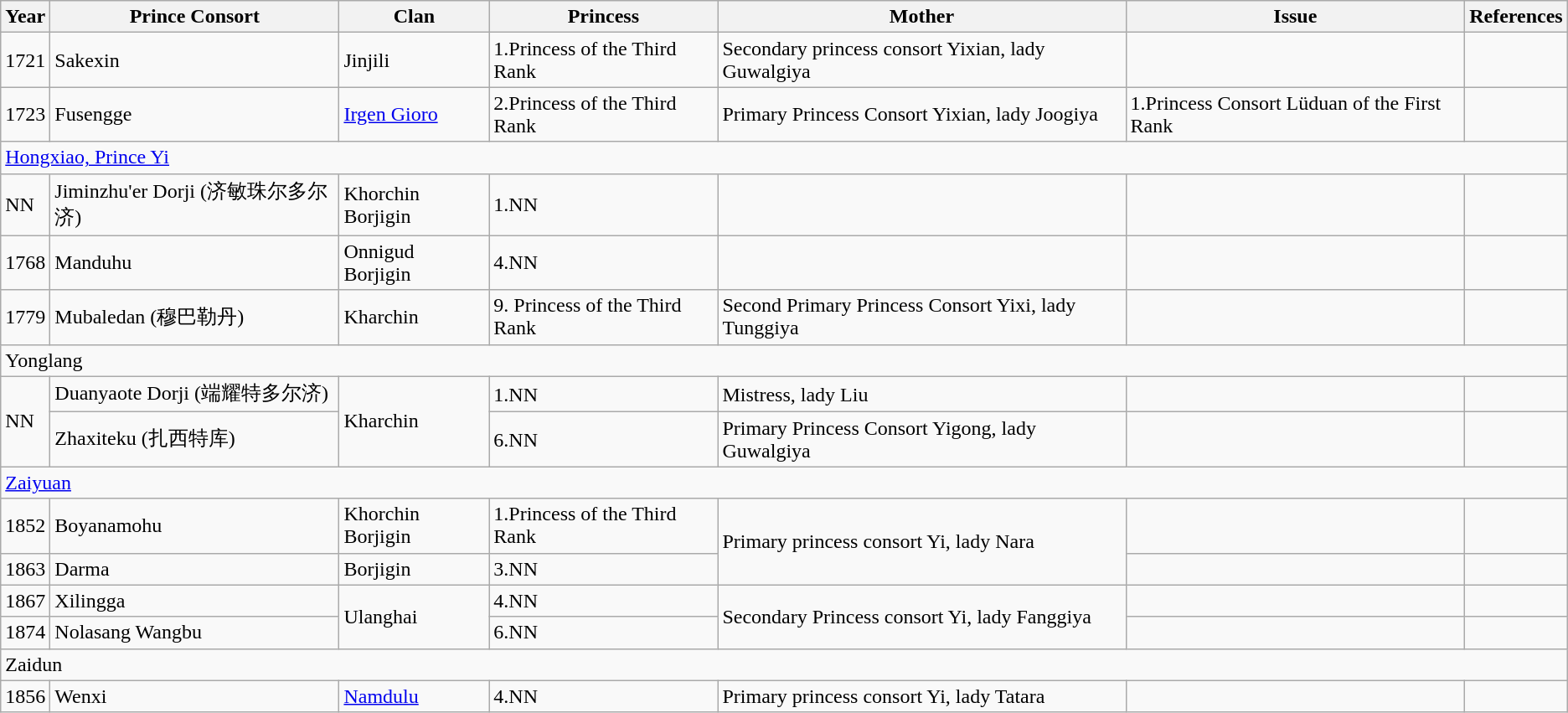<table class="wikitable">
<tr>
<th>Year</th>
<th>Prince Consort</th>
<th>Clan</th>
<th>Princess</th>
<th>Mother</th>
<th>Issue</th>
<th>References</th>
</tr>
<tr>
<td>1721</td>
<td>Sakexin</td>
<td>Jinjili</td>
<td>1.Princess of the Third Rank</td>
<td>Secondary princess consort Yixian, lady Guwalgiya</td>
<td></td>
<td></td>
</tr>
<tr>
<td>1723</td>
<td>Fusengge</td>
<td><a href='#'>Irgen Gioro</a></td>
<td>2.Princess of the Third Rank</td>
<td>Primary Princess Consort Yixian, lady Joogiya</td>
<td>1.Princess Consort Lüduan of the First Rank</td>
<td></td>
</tr>
<tr>
<td colspan="7"><a href='#'>Hongxiao, Prince Yi</a></td>
</tr>
<tr>
<td>NN</td>
<td>Jiminzhu'er Dorji (济敏珠尔多尔济)</td>
<td>Khorchin Borjigin</td>
<td>1.NN</td>
<td></td>
<td></td>
<td></td>
</tr>
<tr>
<td>1768</td>
<td>Manduhu</td>
<td>Onnigud Borjigin</td>
<td>4.NN</td>
<td></td>
<td></td>
<td></td>
</tr>
<tr>
<td>1779</td>
<td>Mubaledan (穆巴勒丹)</td>
<td>Kharchin</td>
<td>9. Princess of the Third Rank</td>
<td>Second Primary Princess Consort Yixi, lady Tunggiya</td>
<td></td>
<td></td>
</tr>
<tr>
<td colspan="7">Yonglang</td>
</tr>
<tr>
<td rowspan="2">NN</td>
<td>Duanyaote Dorji (端耀特多尔济)</td>
<td rowspan="2">Kharchin</td>
<td>1.NN</td>
<td>Mistress, lady Liu</td>
<td></td>
<td></td>
</tr>
<tr>
<td>Zhaxiteku (扎西特库)</td>
<td>6.NN</td>
<td>Primary Princess Consort Yigong, lady Guwalgiya</td>
<td></td>
<td></td>
</tr>
<tr>
<td colspan="7"><a href='#'>Zaiyuan</a></td>
</tr>
<tr>
<td>1852</td>
<td>Boyanamohu</td>
<td>Khorchin Borjigin</td>
<td>1.Princess of the Third Rank</td>
<td rowspan="2">Primary princess consort Yi, lady Nara</td>
<td></td>
<td></td>
</tr>
<tr>
<td>1863</td>
<td>Darma</td>
<td>Borjigin</td>
<td>3.NN</td>
<td></td>
<td></td>
</tr>
<tr>
<td>1867</td>
<td>Xilingga</td>
<td rowspan="2">Ulanghai</td>
<td>4.NN</td>
<td rowspan="2">Secondary Princess consort Yi, lady Fanggiya</td>
<td></td>
<td></td>
</tr>
<tr>
<td>1874</td>
<td>Nolasang Wangbu</td>
<td>6.NN</td>
<td></td>
<td></td>
</tr>
<tr>
<td colspan="7">Zaidun</td>
</tr>
<tr>
<td>1856</td>
<td>Wenxi</td>
<td><a href='#'>Namdulu</a></td>
<td>4.NN</td>
<td>Primary princess consort Yi, lady Tatara</td>
<td></td>
<td></td>
</tr>
</table>
